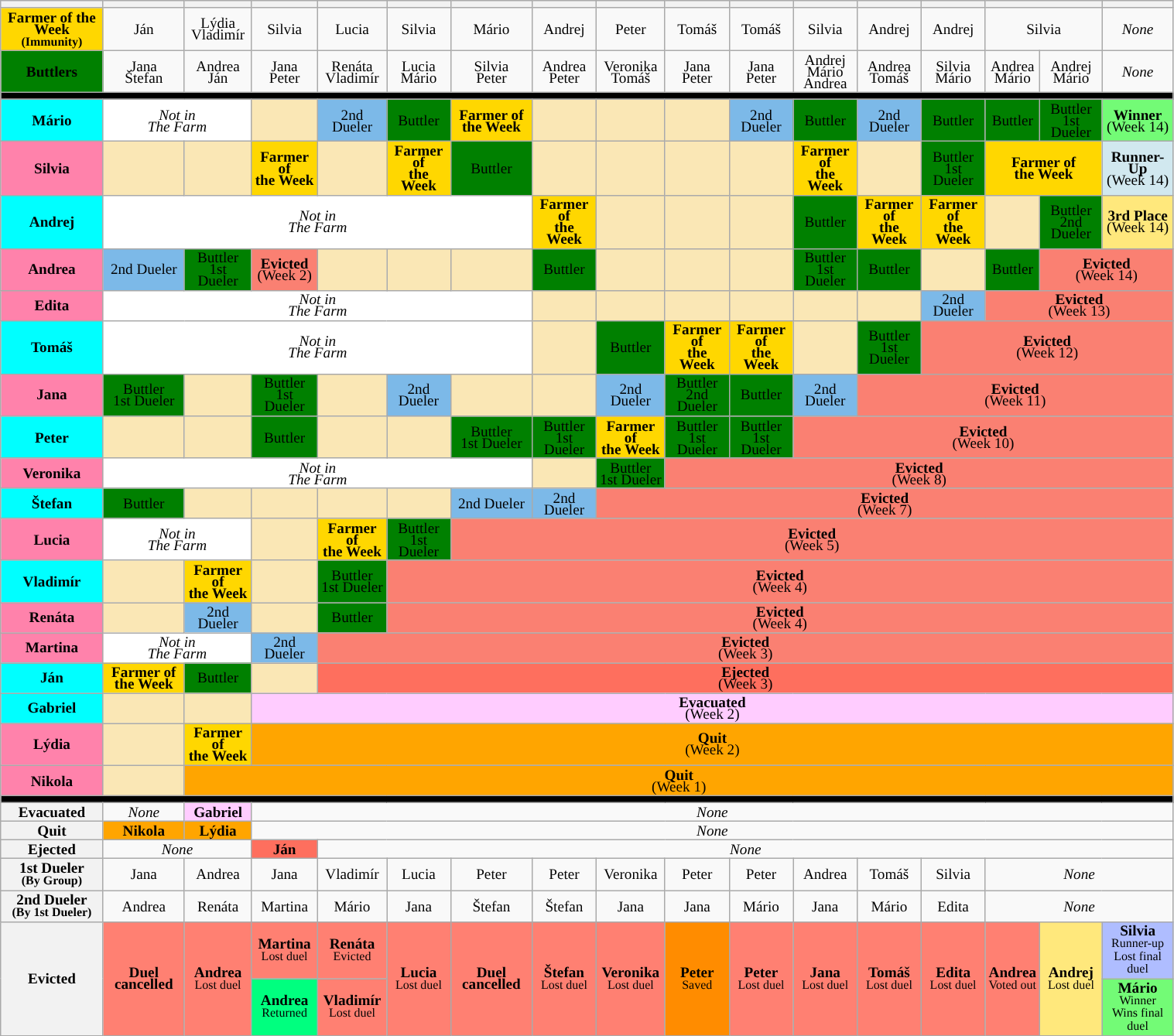<table class="wikitable" style="text-align:center; width:80%; font-size:80%; line-height:10px">
<tr>
<th></th>
<th></th>
<th></th>
<th></th>
<th></th>
<th></th>
<th></th>
<th></th>
<th></th>
<th></th>
<th></th>
<th></th>
<th></th>
<th></th>
<th colspan=2></th>
<th></th>
</tr>
<tr>
<th style="background:gold;" colspan=1>Farmer of the Week<br><small>(Immunity)</small></th>
<td>Ján</td>
<td>Lýdia<br>Vladimír</td>
<td>Silvia</td>
<td>Lucia</td>
<td>Silvia</td>
<td>Mário</td>
<td>Andrej</td>
<td>Peter</td>
<td>Tomáš</td>
<td>Tomáš</td>
<td>Silvia</td>
<td>Andrej</td>
<td>Andrej</td>
<td colspan=2>Silvia</td>
<td><em>None</em></td>
</tr>
<tr>
<th style="background:#008000;">Buttlers</th>
<td>Jana<br>Štefan</td>
<td>Andrea<br>Ján</td>
<td>Jana<br>Peter</td>
<td>Renáta<br>Vladimír</td>
<td>Lucia<br>Mário</td>
<td>Silvia<br>Peter</td>
<td>Andrea<br>Peter</td>
<td>Veronika<br>Tomáš</td>
<td>Jana<br>Peter</td>
<td>Jana<br>Peter</td>
<td>Andrej<br>Mário<br>Andrea</td>
<td>Andrea<br>Tomáš</td>
<td>Silvia<br>Mário</td>
<td>Andrea<br>Mário</td>
<td>Andrej<br>Mário</td>
<td colspan=3><em>None</em></td>
</tr>
<tr>
<th style="background:#000000;" colspan="17"></th>
</tr>
<tr>
</tr>
<tr>
<th style="background:cyan;">Mário</th>
<td style="background:#FFFFFF; text-align:center;" colspan=2><em>Not in<br>The Farm</em></td>
<td style="background:#FAE7B5;"></td>
<td style="background:#7CB9E8;">2nd Dueler</td>
<td style="background:#008000;">Buttler</td>
<td style="background:gold;"><strong>Farmer of<br>the Week</strong></td>
<td style="background:#FAE7B5;"></td>
<td style="background:#FAE7B5;"></td>
<td style="background:#FAE7B5;"></td>
<td style="background:#7CB9E8;">2nd Dueler</td>
<td style="background:#008000;">Buttler</td>
<td style="background:#7CB9E8;">2nd Dueler</td>
<td style="background:#008000;">Buttler</td>
<td style="background:#008000;">Buttler</td>
<td style="background:#008000;">Buttler<br>1st Dueler</td>
<td style="background:#73FB76" colspan=2><strong>Winner</strong> <br> (Week 14)</td>
</tr>
<tr>
<th style="background:#FF82AB;">Silvia</th>
<td style="background:#FAE7B5;"></td>
<td style="background:#FAE7B5;"></td>
<td style="background:gold;"><strong>Farmer of<br>the Week</strong></td>
<td style="background:#FAE7B5;"></td>
<td style="background:gold;"><strong>Farmer of<br>the Week</strong></td>
<td style="background:#008000;">Buttler</td>
<td style="background:#FAE7B5;"></td>
<td style="background:#FAE7B5;"></td>
<td style="background:#FAE7B5;"></td>
<td style="background:#FAE7B5;"></td>
<td style="background:gold;"><strong>Farmer of<br>the Week</strong></td>
<td style="background:#FAE7B5;"></td>
<td style="background:#008000;">Buttler<br>1st Dueler</td>
<td colspan=2 style="background:gold;"><strong>Farmer of<br>the Week</strong></td>
<td style="background:#D1E8EF" colspan=2><strong>Runner-Up</strong> <br> (Week 14)</td>
</tr>
<tr>
<th style="background:cyan;">Andrej</th>
<td style="background:#FFFFFF; text-align:center;" colspan=6><em>Not in<br>The Farm</em></td>
<td style="background:gold;"><strong>Farmer of<br>the Week</strong></td>
<td style="background:#FAE7B5;"></td>
<td style="background:#FAE7B5;"></td>
<td style="background:#FAE7B5;"></td>
<td style="background:#008000;">Buttler</td>
<td style="background:gold;"><strong>Farmer of<br>the Week</strong></td>
<td style="background:gold;"><strong>Farmer of<br>the Week</strong></td>
<td style="background:#FAE7B5;"></td>
<td style="background:#008000;">Buttler<br>2nd Dueler</td>
<td style="background:#FFE87C" colspan=2><strong>3rd Place</strong> <br> (Week 14)</td>
</tr>
<tr>
<th style="background:#FF82AB;">Andrea</th>
<td style="background:#7CB9E8;">2nd Dueler</td>
<td style="background:#008000;">Buttler<br>1st Dueler</td>
<td style="background:salmon;"><strong>Evicted</strong> <br> (Week 2)</td>
<td style="background:#FAE7B5;"></td>
<td style="background:#FAE7B5;"></td>
<td style="background:#FAE7B5;"></td>
<td style="background:#008000;">Buttler</td>
<td style="background:#FAE7B5;"></td>
<td style="background:#FAE7B5;"></td>
<td style="background:#FAE7B5;"></td>
<td style="background:#008000;">Buttler<br>1st Dueler</td>
<td style="background:#008000;">Buttler</td>
<td style="background:#FAE7B5;"></td>
<td style="background:#008000;">Buttler</td>
<td colspan=16 style="background:salmon;"><strong>Evicted</strong> <br> (Week 14)</td>
</tr>
<tr>
<th style="background:#FF82AB;">Edita</th>
<td style="background:#FFFFFF; text-align:center;" colspan=6><em>Not in<br>The Farm</em></td>
<td style="background:#FAE7B5;"></td>
<td style="background:#FAE7B5;"></td>
<td style="background:#FAE7B5;"></td>
<td style="background:#FAE7B5;"></td>
<td style="background:#FAE7B5;"></td>
<td style="background:#FAE7B5;"></td>
<td style="background:#7CB9E8;">2nd Dueler</td>
<td colspan=16 style="background:salmon;"><strong>Evicted</strong> <br> (Week 13)</td>
</tr>
<tr>
<th style="background:cyan;">Tomáš</th>
<td style="background:#FFFFFF; text-align:center;" colspan=6><em>Not in<br>The Farm</em></td>
<td style="background:#FAE7B5;"></td>
<td style="background:#008000;">Buttler</td>
<td style="background:gold;"><strong>Farmer of<br>the Week</strong></td>
<td style="background:gold;"><strong>Farmer of<br>the Week</strong></td>
<td style="background:#FAE7B5;"></td>
<td style="background:#008000;">Buttler<br>1st Dueler</td>
<td colspan=16 style="background:salmon;"><strong>Evicted</strong> <br> (Week 12)</td>
</tr>
<tr>
<th style="background:#FF82AB;">Jana</th>
<td style="background:#008000;">Buttler<br>1st Dueler</td>
<td style="background:#FAE7B5;"></td>
<td style="background:#008000;">Buttler<br>1st Dueler</td>
<td style="background:#FAE7B5;"></td>
<td style="background:#7CB9E8;">2nd Dueler</td>
<td style="background:#FAE7B5;"></td>
<td style="background:#FAE7B5;"></td>
<td style="background:#7CB9E8;">2nd Dueler</td>
<td style="background:#008000;">Buttler<br>2nd Dueler</td>
<td style="background:#008000;">Buttler</td>
<td style="background:#7CB9E8;">2nd Dueler</td>
<td colspan=16 style="background:salmon;"><strong>Evicted</strong> <br> (Week 11)</td>
</tr>
<tr>
<th style="background:cyan;">Peter</th>
<td style="background:#FAE7B5;"></td>
<td style="background:#FAE7B5;"></td>
<td style="background:#008000;">Buttler</td>
<td style="background:#FAE7B5;"></td>
<td style="background:#FAE7B5;"></td>
<td style="background:#008000;">Buttler<br>1st Dueler</td>
<td style="background:#008000;">Buttler<br>1st Dueler</td>
<td style="background:gold;"><strong>Farmer of<br>the Week</strong></td>
<td style="background:#008000;">Buttler<br>1st Dueler</td>
<td style="background:#008000;">Buttler<br>1st Dueler</td>
<td colspan=16 style="background:salmon;"><strong>Evicted</strong> <br> (Week 10)</td>
</tr>
<tr>
<th style="background:#FF82AB;">Veronika</th>
<td style="background:#FFFFFF; text-align:center;" colspan=6><em>Not in<br>The Farm</em></td>
<td style="background:#FAE7B5;"></td>
<td style="background:#008000;">Buttler<br>1st Dueler</td>
<td colspan=16 style="background:salmon;"><strong>Evicted</strong> <br> (Week 8)</td>
</tr>
<tr>
<th style="background:cyan;">Štefan</th>
<td style="background:#008000;">Buttler</td>
<td style="background:#FAE7B5;"></td>
<td style="background:#FAE7B5;"></td>
<td style="background:#FAE7B5;"></td>
<td style="background:#FAE7B5;"></td>
<td style="background:#7CB9E8;">2nd Dueler</td>
<td style="background:#7CB9E8;">2nd Dueler</td>
<td colspan=16 style="background:salmon;"><strong>Evicted</strong> <br> (Week 7)</td>
</tr>
<tr>
<th style="background:#FF82AB;">Lucia</th>
<td style="background:#FFFFFF; text-align:center;" colspan=2><em>Not in<br>The Farm</em></td>
<td style="background:#FAE7B5;"></td>
<td style="background:gold;"><strong>Farmer of<br>the Week</strong></td>
<td style="background:#008000;">Buttler<br>1st Dueler</td>
<td colspan=16 style="background:salmon;"><strong>Evicted</strong> <br> (Week 5)</td>
</tr>
<tr>
<th style="background:cyan;">Vladimír</th>
<td style="background:#FAE7B5;"></td>
<td style="background:gold;"><strong>Farmer of<br>the Week</strong></td>
<td style="background:#FAE7B5;"></td>
<td style="background:#008000;">Buttler<br>1st Dueler</td>
<td colspan=16 style="background:salmon;"><strong>Evicted</strong> <br> (Week 4)</td>
</tr>
<tr>
<th style="background:#FF82AB;">Renáta</th>
<td style="background:#FAE7B5;"></td>
<td style="background:#7CB9E8;">2nd Dueler</td>
<td style="background:#FAE7B5;"></td>
<td style="background:#008000;">Buttler</td>
<td colspan=16 style="background:salmon;"><strong>Evicted</strong> <br> (Week 4)</td>
</tr>
<tr>
<th style="background:#FF82AB;">Martina</th>
<td style="background:#FFFFFF; text-align:center;" colspan=2><em>Not in<br>The Farm</em></td>
<td style="background:#7CB9E8;">2nd Dueler</td>
<td colspan=16 style="background:salmon;"><strong>Evicted</strong> <br> (Week 3)</td>
</tr>
<tr>
<th style="background:cyan;">Ján</th>
<td style="background:gold;"><strong>Farmer of<br>the Week</strong></td>
<td style="background:#008000;">Buttler</td>
<td style="background:#FAE7B5;"></td>
<td style="background:#FE6F5E; text-align:center;" colspan=16><strong>Ejected</strong> <br> (Week 3)</td>
</tr>
<tr>
<th style="background:cyan;">Gabriel</th>
<td style="background:#FAE7B5;"></td>
<td style="background:#FAE7B5;"></td>
<td style="background:#fcf; text-align:center;" colspan=16><strong>Evacuated</strong> <br> (Week 2)</td>
</tr>
<tr>
<th style="background:#FF82AB;">Lýdia</th>
<td style="background:#FAE7B5;"></td>
<td style="background:gold;"><strong>Farmer of<br>the Week</strong></td>
<td style="background:#FFA500; text-align:center;" colspan=14><strong>Quit</strong> <br> (Week 2)</td>
</tr>
<tr>
<th style="background:#FF82AB;">Nikola</th>
<td style="background:#FAE7B5;"></td>
<td style="background:#FFA500; text-align:center;" colspan=15><strong>Quit</strong> <br> (Week 1)</td>
</tr>
<tr>
<th style="background:#000000;" colspan="17"></th>
</tr>
<tr>
<th>Evacuated</th>
<td colspan="1"><em>None</em></td>
<td style="background:#fcf;"><strong>Gabriel</strong></td>
<td colspan="16"><em>None</em></td>
</tr>
<tr>
<th>Quit</th>
<td style="background:#FFA500;"><strong>Nikola</strong></td>
<td style="background:#FFA500;"><strong>Lýdia</strong></td>
<td colspan="14"><em>None</em></td>
</tr>
<tr>
<th>Ejected</th>
<td colspan="2"><em>None</em></td>
<td style="background:#FE6F5E;"><strong>Ján</strong></td>
<td colspan="14"><em>None</em></td>
</tr>
<tr>
<th>1st Dueler<br><small>(By Group)</small></th>
<td>Jana</td>
<td>Andrea</td>
<td>Jana</td>
<td>Vladimír</td>
<td>Lucia</td>
<td>Peter</td>
<td>Peter</td>
<td>Veronika</td>
<td>Peter</td>
<td>Peter</td>
<td>Andrea</td>
<td>Tomáš</td>
<td>Silvia</td>
<td colspan=3><em>None</em></td>
</tr>
<tr>
<th>2nd Dueler<br><small>(By 1st Dueler)</small></th>
<td>Andrea</td>
<td>Renáta</td>
<td>Martina</td>
<td>Mário</td>
<td>Jana</td>
<td>Štefan</td>
<td>Štefan</td>
<td>Jana</td>
<td>Jana</td>
<td>Mário</td>
<td>Jana</td>
<td>Mário</td>
<td>Edita</td>
<td colspan=3><em>None</em></td>
</tr>
<tr>
<th rowspan="2">Evicted</th>
<td rowspan="2" style="background:#FF8072"><strong>Duel cancelled</strong><br><small></small></td>
<td rowspan="2" style="background:#FF8072"><strong>Andrea</strong><br><small>Lost duel</small></td>
<td style="background:#FF8072"><strong>Martina</strong><br><small>Lost duel</small></td>
<td style="background:#FF8072"><strong>Renáta</strong><br><small>Evicted</small></td>
<td rowspan="2" style="background:#FF8072"><strong>Lucia</strong><br><small>Lost duel</small></td>
<td rowspan="2" style="background:#FF8072"><strong>Duel cancelled</strong><br><small></small></td>
<td rowspan="2" style="background:#FF8072"><strong>Štefan</strong><br><small>Lost duel</small></td>
<td rowspan="2" style="background:#FF8072"><strong>Veronika</strong><br><small>Lost duel</small></td>
<td rowspan="2" style="background:#FF8C00"><strong>Peter</strong><br><small>Saved</small></td>
<td rowspan="2" style="background:#FF8072"><strong>Peter</strong><br><small>Lost duel</small></td>
<td rowspan="2" style="background:#FF8072"><strong>Jana</strong><br><small>Lost duel</small></td>
<td rowspan="2" style="background:#FF8072"><strong>Tomáš</strong><br><small>Lost duel</small></td>
<td rowspan="2" style="background:#FF8072"><strong>Edita</strong><br><small>Lost duel</small></td>
<td rowspan="2" style="background:#FF8072"><strong>Andrea</strong><br><small>Voted out</small></td>
<td rowspan="2" style="background:#FFE87C"><strong>Andrej</strong><br><small>Lost duel</small></td>
<td style="background:#afbdff"><strong>Silvia</strong><br><small>Runner-up<br>Lost final duel</small></td>
</tr>
<tr>
<td style="background:#00FF7F"><strong>Andrea</strong><br><small>Returned</small></td>
<td style="background:#FF8072"><strong>Vladimír</strong><br><small>Lost duel</small></td>
<td style="background:#73FB76"><strong>Mário</strong><br><small>Winner<br>Wins final duel</small></td>
</tr>
</table>
